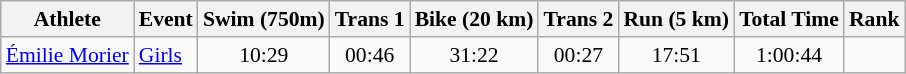<table class="wikitable" style="font-size:90%;">
<tr>
<th>Athlete</th>
<th>Event</th>
<th>Swim (750m)</th>
<th>Trans 1</th>
<th>Bike (20 km)</th>
<th>Trans 2</th>
<th>Run (5 km)</th>
<th>Total Time</th>
<th>Rank</th>
</tr>
<tr align=center>
<td align=left><a href='#'>Émilie Morier</a></td>
<td align=left><a href='#'>Girls</a></td>
<td>10:29</td>
<td>00:46</td>
<td>31:22</td>
<td>00:27</td>
<td>17:51</td>
<td>1:00:44</td>
<td></td>
</tr>
</table>
